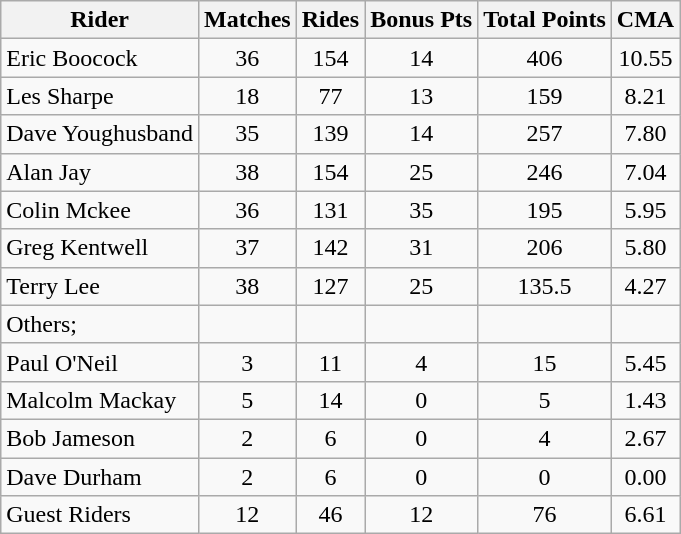<table class="wikitable">
<tr |align = "center" |>
<th>Rider</th>
<th>Matches</th>
<th>Rides</th>
<th>Bonus Pts</th>
<th>Total Points</th>
<th>CMA</th>
</tr>
<tr>
<td>Eric Boocock</td>
<td align = "center">36</td>
<td align = "center">154</td>
<td align = "center">14</td>
<td align = "center">406</td>
<td align = "center">10.55</td>
</tr>
<tr>
<td>Les Sharpe</td>
<td align = "center">18</td>
<td align = "center">77</td>
<td align = "center">13</td>
<td align = "center">159</td>
<td align = "center">8.21</td>
</tr>
<tr>
<td>Dave Youghusband</td>
<td align = "center">35</td>
<td align = "center">139</td>
<td align = "center">14</td>
<td align = "center">257</td>
<td align = "center">7.80</td>
</tr>
<tr>
<td>Alan Jay</td>
<td align = "center">38</td>
<td align = "center">154</td>
<td align = "center">25</td>
<td align = "center">246</td>
<td align = "center">7.04</td>
</tr>
<tr>
<td>Colin Mckee</td>
<td align = "center">36</td>
<td align = "center">131</td>
<td align = "center">35</td>
<td align = "center">195</td>
<td align = "center">5.95</td>
</tr>
<tr>
<td>Greg Kentwell</td>
<td align = "center">37</td>
<td align = "center">142</td>
<td align = "center">31</td>
<td align = "center">206</td>
<td align = "center">5.80</td>
</tr>
<tr>
<td>Terry Lee</td>
<td align = "center">38</td>
<td align = "center">127</td>
<td align = "center">25</td>
<td align = "center">135.5</td>
<td align = "center">4.27</td>
</tr>
<tr>
<td>Others;</td>
<td align = "center"></td>
<td align = "center"></td>
<td align = "center"></td>
<td align = "center"></td>
<td align = "center"></td>
</tr>
<tr>
<td>Paul O'Neil</td>
<td align = "center">3</td>
<td align = "center">11</td>
<td align = "center">4</td>
<td align = "center">15</td>
<td align = "center">5.45</td>
</tr>
<tr>
<td>Malcolm Mackay</td>
<td align = "center">5</td>
<td align = "center">14</td>
<td align = "center">0</td>
<td align = "center">5</td>
<td align = "center">1.43</td>
</tr>
<tr>
<td>Bob Jameson</td>
<td align = "center">2</td>
<td align = "center">6</td>
<td align = "center">0</td>
<td align = "center">4</td>
<td align = "center">2.67</td>
</tr>
<tr>
<td>Dave Durham</td>
<td align = "center">2</td>
<td align = "center">6</td>
<td align = "center">0</td>
<td align = "center">0</td>
<td align = "center">0.00</td>
</tr>
<tr>
<td>Guest Riders</td>
<td align = "center">12</td>
<td align = "center">46</td>
<td align = "center">12</td>
<td align = "center">76</td>
<td align = "center">6.61</td>
</tr>
</table>
